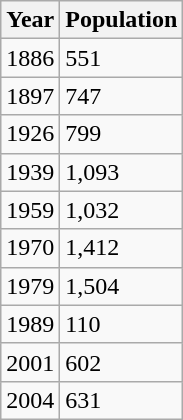<table class="wikitable">
<tr>
<th>Year</th>
<th>Population</th>
</tr>
<tr>
<td>1886</td>
<td>551</td>
</tr>
<tr>
<td>1897</td>
<td>747</td>
</tr>
<tr>
<td>1926</td>
<td>799</td>
</tr>
<tr>
<td>1939</td>
<td>1,093</td>
</tr>
<tr>
<td>1959</td>
<td>1,032</td>
</tr>
<tr>
<td>1970</td>
<td>1,412</td>
</tr>
<tr>
<td>1979</td>
<td>1,504</td>
</tr>
<tr>
<td>1989</td>
<td>110</td>
</tr>
<tr>
<td>2001</td>
<td>602</td>
</tr>
<tr>
<td>2004</td>
<td>631</td>
</tr>
</table>
